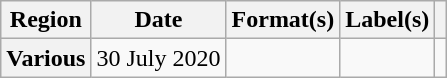<table class="wikitable plainrowheaders">
<tr>
<th scope="col">Region</th>
<th scope="col">Date</th>
<th scope="col">Format(s)</th>
<th scope="col">Label(s)</th>
<th scope="col"></th>
</tr>
<tr>
<th scope="row">Various</th>
<td>30 July 2020</td>
<td></td>
<td></td>
<td></td>
</tr>
</table>
